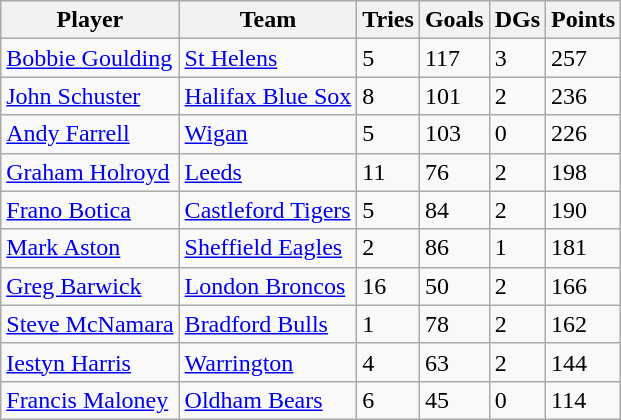<table class="wikitable" style="text-align:centre;">
<tr>
<th>Player</th>
<th>Team</th>
<th>Tries</th>
<th>Goals</th>
<th>DGs</th>
<th>Points</th>
</tr>
<tr>
<td><a href='#'>Bobbie Goulding</a></td>
<td><a href='#'>St Helens</a></td>
<td>5</td>
<td>117</td>
<td>3</td>
<td>257</td>
</tr>
<tr>
<td><a href='#'>John Schuster</a></td>
<td><a href='#'>Halifax Blue Sox</a></td>
<td>8</td>
<td>101</td>
<td>2</td>
<td>236</td>
</tr>
<tr>
<td><a href='#'>Andy Farrell</a></td>
<td><a href='#'>Wigan</a></td>
<td>5</td>
<td>103</td>
<td>0</td>
<td>226</td>
</tr>
<tr>
<td><a href='#'>Graham Holroyd</a></td>
<td><a href='#'>Leeds</a></td>
<td>11</td>
<td>76</td>
<td>2</td>
<td>198</td>
</tr>
<tr>
<td><a href='#'>Frano Botica</a></td>
<td><a href='#'>Castleford Tigers</a></td>
<td>5</td>
<td>84</td>
<td>2</td>
<td>190</td>
</tr>
<tr>
<td><a href='#'>Mark Aston</a></td>
<td><a href='#'>Sheffield Eagles</a></td>
<td>2</td>
<td>86</td>
<td>1</td>
<td>181</td>
</tr>
<tr>
<td><a href='#'>Greg Barwick</a></td>
<td><a href='#'>London Broncos</a></td>
<td>16</td>
<td>50</td>
<td>2</td>
<td>166</td>
</tr>
<tr>
<td><a href='#'>Steve McNamara</a></td>
<td><a href='#'>Bradford Bulls</a></td>
<td>1</td>
<td>78</td>
<td>2</td>
<td>162</td>
</tr>
<tr>
<td><a href='#'>Iestyn Harris</a></td>
<td><a href='#'>Warrington</a></td>
<td>4</td>
<td>63</td>
<td>2</td>
<td>144</td>
</tr>
<tr>
<td><a href='#'>Francis Maloney</a></td>
<td><a href='#'>Oldham Bears</a></td>
<td>6</td>
<td>45</td>
<td>0</td>
<td>114</td>
</tr>
</table>
